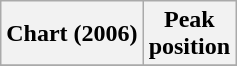<table class="wikitable sortable plainrowheaders" style="text-align:center">
<tr>
<th>Chart (2006)</th>
<th>Peak<br>position</th>
</tr>
<tr>
</tr>
</table>
